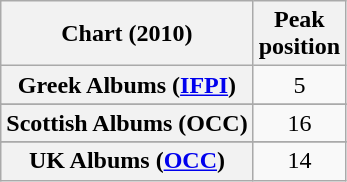<table class="wikitable sortable plainrowheaders" style="text-align:center;">
<tr>
<th>Chart (2010)</th>
<th>Peak<br>position</th>
</tr>
<tr>
<th scope="row">Greek Albums (<a href='#'>IFPI</a>)</th>
<td>5</td>
</tr>
<tr>
</tr>
<tr>
<th scope="row">Scottish Albums (OCC)</th>
<td>16</td>
</tr>
<tr>
</tr>
<tr>
<th scope="row">UK Albums (<a href='#'>OCC</a>)</th>
<td>14</td>
</tr>
</table>
